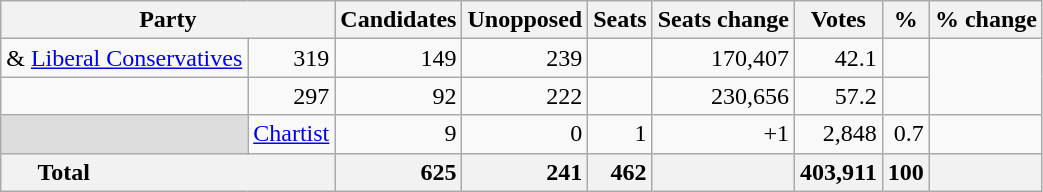<table class="wikitable sortable">
<tr>
<th colspan=2>Party</th>
<th>Candidates</th>
<th>Unopposed</th>
<th>Seats</th>
<th>Seats change</th>
<th>Votes</th>
<th>%</th>
<th>% change</th>
</tr>
<tr>
<td> & <a href='#'>Liberal Conservatives</a></td>
<td align=right>319</td>
<td align=right>149</td>
<td align=right>239</td>
<td align=right></td>
<td align=right>170,407</td>
<td align=right>42.1</td>
<td align=right></td>
</tr>
<tr>
<td></td>
<td align=right>297</td>
<td align=right>92</td>
<td align=right>222</td>
<td align=right></td>
<td align=right>230,656</td>
<td align=right>57.2</td>
<td align=right></td>
</tr>
<tr>
<td bgcolor="#DDDDDD"></td>
<td><a href='#'>Chartist</a></td>
<td align=right>9</td>
<td align=right>0</td>
<td align=right>1</td>
<td align=right>+1</td>
<td align=right>2,848</td>
<td align=right>0.7</td>
<td align=right></td>
</tr>
<tr class="sortbottom" style="font-weight: bold; text-align: right; background: #f2f2f2;">
<th colspan="2" style="padding-left: 1.5em; text-align: left;">Total</th>
<td align=right>625</td>
<td align=right>241</td>
<td align=right>462</td>
<td align=right></td>
<td align=right>403,911</td>
<td align=right>100</td>
<td align=right></td>
</tr>
</table>
